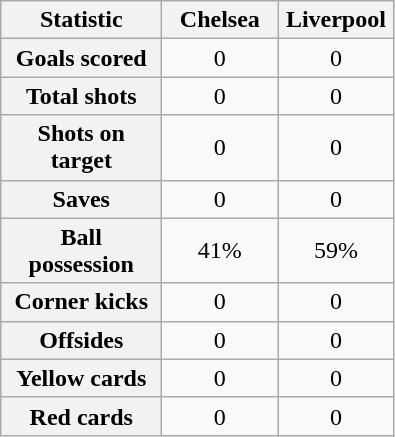<table class="wikitable plainrowheaders" style="text-align:center">
<tr>
<th scope="col" style="width:100px">Statistic</th>
<th scope="col" style="width:70px">Chelsea</th>
<th scope="col" style="width:70px">Liverpool</th>
</tr>
<tr>
<th scope=row>Goals scored</th>
<td>0</td>
<td>0</td>
</tr>
<tr>
<th scope=row>Total shots</th>
<td>0</td>
<td>0</td>
</tr>
<tr>
<th scope=row>Shots on target</th>
<td>0</td>
<td>0</td>
</tr>
<tr>
<th scope=row>Saves</th>
<td>0</td>
<td>0</td>
</tr>
<tr>
<th scope=row>Ball possession</th>
<td>41%</td>
<td>59%</td>
</tr>
<tr>
<th scope=row>Corner kicks</th>
<td>0</td>
<td>0</td>
</tr>
<tr>
<th scope=row>Offsides</th>
<td>0</td>
<td>0</td>
</tr>
<tr>
<th scope=row>Yellow cards</th>
<td>0</td>
<td>0</td>
</tr>
<tr>
<th scope=row>Red cards</th>
<td>0</td>
<td>0</td>
</tr>
</table>
